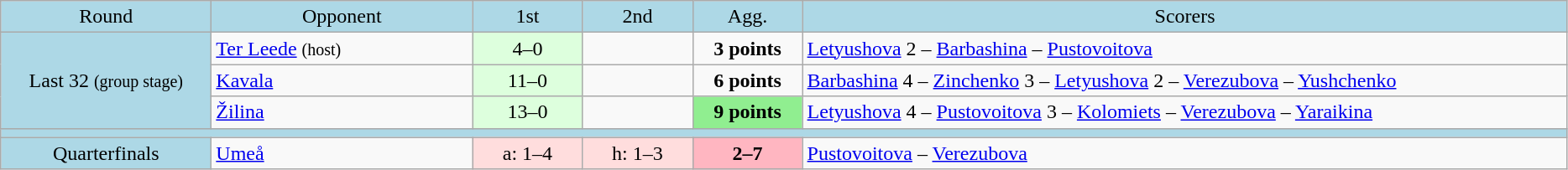<table class="wikitable" style="text-align:center">
<tr bgcolor=lightblue>
<td width=160px>Round</td>
<td width=200px>Opponent</td>
<td width=80px>1st</td>
<td width=80px>2nd</td>
<td width=80px>Agg.</td>
<td width=600px>Scorers</td>
</tr>
<tr>
<td rowspan=3 bgcolor=lightblue>Last 32 <small>(group stage)</small></td>
<td align=left> <a href='#'>Ter Leede</a> <small>(host)</small></td>
<td bgcolor="#ddffdd">4–0</td>
<td></td>
<td><strong>3 points</strong></td>
<td align=left><a href='#'>Letyushova</a> 2 – <a href='#'>Barbashina</a> – <a href='#'>Pustovoitova</a></td>
</tr>
<tr>
<td align=left> <a href='#'>Kavala</a></td>
<td bgcolor="#ddffdd">11–0</td>
<td></td>
<td><strong>6 points</strong></td>
<td align=left><a href='#'>Barbashina</a> 4 – <a href='#'>Zinchenko</a> 3 – <a href='#'>Letyushova</a> 2 – <a href='#'>Verezubova</a> – <a href='#'>Yushchenko</a></td>
</tr>
<tr>
<td align=left> <a href='#'>Žilina</a></td>
<td bgcolor="#ddffdd">13–0</td>
<td></td>
<td bgcolor=lightgreen><strong>9 points</strong></td>
<td align=left><a href='#'>Letyushova</a> 4 – <a href='#'>Pustovoitova</a> 3 – <a href='#'>Kolomiets</a> – <a href='#'>Verezubova</a> – <a href='#'>Yaraikina</a></td>
</tr>
<tr bgcolor=lightblue>
<td colspan=6></td>
</tr>
<tr>
<td bgcolor=lightblue>Quarterfinals</td>
<td align=left> <a href='#'>Umeå</a></td>
<td bgcolor="#ffdddd">a: 1–4</td>
<td bgcolor="#ffdddd">h: 1–3</td>
<td bgcolor=lightpink><strong>2–7</strong></td>
<td align=left><a href='#'>Pustovoitova</a> – <a href='#'>Verezubova</a></td>
</tr>
</table>
